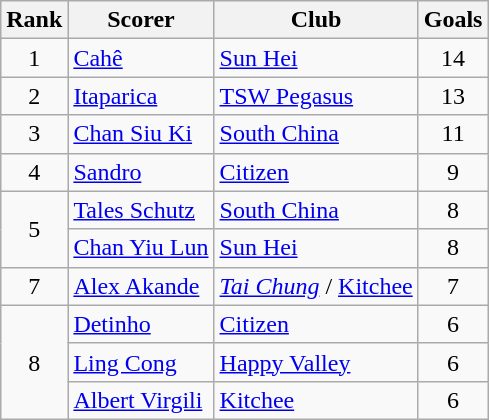<table class="wikitable">
<tr>
<th>Rank</th>
<th>Scorer</th>
<th>Club</th>
<th>Goals</th>
</tr>
<tr>
<td align=center>1</td>
<td><a href='#'>Cahê</a></td>
<td><a href='#'>Sun Hei</a></td>
<td align=center>14</td>
</tr>
<tr>
<td align=center>2</td>
<td><a href='#'>Itaparica</a></td>
<td><a href='#'>TSW Pegasus</a></td>
<td align=center>13</td>
</tr>
<tr>
<td align=center>3</td>
<td><a href='#'>Chan Siu Ki</a></td>
<td><a href='#'>South China</a></td>
<td align=center>11</td>
</tr>
<tr>
<td align=center>4</td>
<td><a href='#'>Sandro</a></td>
<td><a href='#'>Citizen</a></td>
<td align=center>9</td>
</tr>
<tr>
<td rowspan=2 align=center>5</td>
<td><a href='#'>Tales Schutz</a></td>
<td><a href='#'>South China</a></td>
<td align=center>8</td>
</tr>
<tr>
<td><a href='#'>Chan Yiu Lun</a></td>
<td><a href='#'>Sun Hei</a></td>
<td align=center>8</td>
</tr>
<tr>
<td align=center>7</td>
<td><a href='#'>Alex Akande</a></td>
<td><em><a href='#'>Tai Chung</a></em> / <a href='#'>Kitchee</a></td>
<td align=center>7</td>
</tr>
<tr>
<td rowspan=3 align=center>8</td>
<td><a href='#'>Detinho</a></td>
<td><a href='#'>Citizen</a></td>
<td align=center>6</td>
</tr>
<tr>
<td><a href='#'>Ling Cong</a></td>
<td><a href='#'>Happy Valley</a></td>
<td align=center>6</td>
</tr>
<tr>
<td><a href='#'>Albert Virgili</a></td>
<td><a href='#'>Kitchee</a></td>
<td align=center>6</td>
</tr>
</table>
